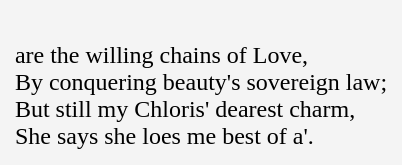<table cellpadding=10 border="0" align=center>
<tr>
<td bgcolor=#f4f4f4><br> are the willing chains of Love,<br>
By conquering beauty's sovereign law;<br>
But still my Chloris' dearest charm,<br>
She says she loes me best of a'.<br></td>
</tr>
</table>
